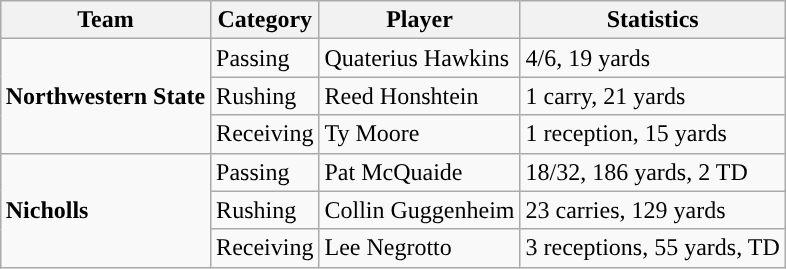<table class="wikitable" style="float: right;">
<tr>
<th>Team</th>
<th>Category</th>
<th>Player</th>
<th>Statistics</th>
</tr>
<tr>
<td rowspan=3><strong>Northwestern State</strong></td>
<td>Passing</td>
<td>Quaterius Hawkins</td>
<td>4/6, 19 yards</td>
</tr>
<tr>
<td>Rushing</td>
<td>Reed Honshtein</td>
<td>1 carry, 21 yards</td>
</tr>
<tr>
<td>Receiving</td>
<td>Ty Moore</td>
<td>1 reception, 15 yards</td>
</tr>
<tr>
<td rowspan=3><strong>Nicholls</strong></td>
<td>Passing</td>
<td>Pat McQuaide</td>
<td>18/32, 186 yards, 2 TD</td>
</tr>
<tr>
<td>Rushing</td>
<td>Collin Guggenheim</td>
<td>23 carries, 129 yards</td>
</tr>
<tr>
<td>Receiving</td>
<td>Lee Negrotto</td>
<td>3 receptions, 55 yards, TD</td>
</tr>
</table>
